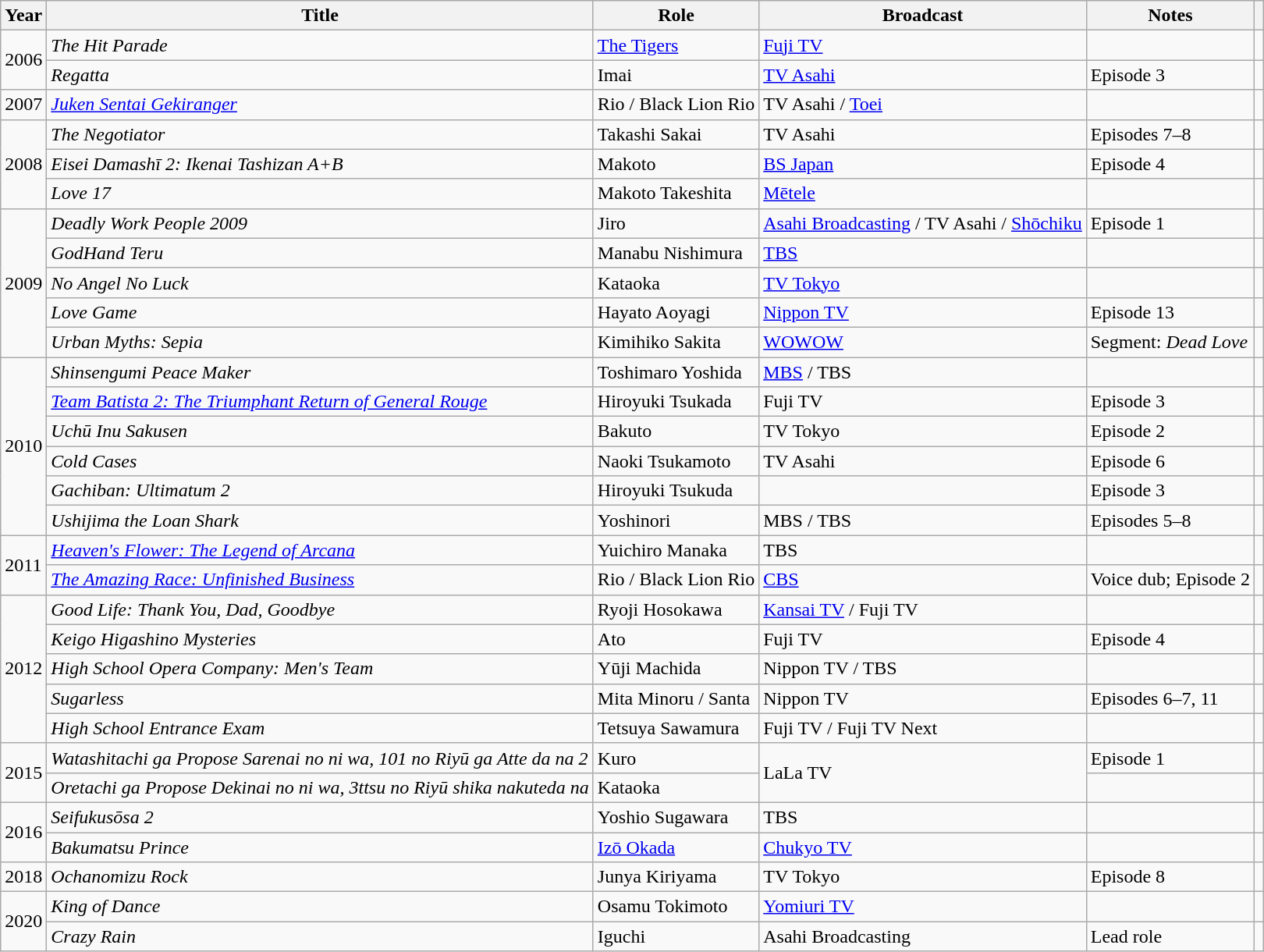<table class="wikitable plainrowheaders">
<tr>
<th>Year</th>
<th>Title</th>
<th>Role</th>
<th>Broadcast</th>
<th>Notes</th>
<th></th>
</tr>
<tr>
<td rowspan=2>2006</td>
<td><em>The Hit Parade</em></td>
<td><a href='#'>The Tigers</a></td>
<td><a href='#'>Fuji TV</a></td>
<td> </td>
<td></td>
</tr>
<tr>
<td><em>Regatta</em></td>
<td>Imai</td>
<td><a href='#'>TV Asahi</a></td>
<td>Episode 3</td>
<td></td>
</tr>
<tr>
<td>2007</td>
<td><em><a href='#'>Juken Sentai Gekiranger</a></em></td>
<td>Rio / Black Lion Rio</td>
<td>TV Asahi / <a href='#'>Toei</a></td>
<td> </td>
<td></td>
</tr>
<tr>
<td rowspan=3>2008</td>
<td><em>The Negotiator</em></td>
<td>Takashi Sakai</td>
<td>TV Asahi</td>
<td>Episodes 7–8</td>
<td></td>
</tr>
<tr>
<td><em>Eisei Damashī 2: Ikenai Tashizan A+B</em></td>
<td>Makoto</td>
<td><a href='#'>BS Japan</a></td>
<td>Episode 4</td>
<td></td>
</tr>
<tr>
<td><em>Love 17</em></td>
<td>Makoto Takeshita</td>
<td><a href='#'>Mētele</a></td>
<td> </td>
<td></td>
</tr>
<tr>
<td rowspan=5>2009</td>
<td><em>Deadly Work People 2009</em></td>
<td>Jiro</td>
<td><a href='#'>Asahi Broadcasting</a> / TV Asahi / <a href='#'>Shōchiku</a></td>
<td>Episode 1</td>
<td></td>
</tr>
<tr>
<td><em>GodHand Teru</em></td>
<td>Manabu Nishimura</td>
<td><a href='#'>TBS</a></td>
<td> </td>
<td></td>
</tr>
<tr>
<td><em>No Angel No Luck</em></td>
<td>Kataoka</td>
<td><a href='#'>TV Tokyo</a></td>
<td> </td>
<td></td>
</tr>
<tr>
<td><em>Love Game</em></td>
<td>Hayato Aoyagi</td>
<td><a href='#'>Nippon TV</a></td>
<td>Episode 13</td>
<td></td>
</tr>
<tr>
<td><em>Urban Myths: Sepia</em></td>
<td>Kimihiko Sakita</td>
<td><a href='#'>WOWOW</a></td>
<td>Segment: <em>Dead Love</em></td>
<td></td>
</tr>
<tr>
<td rowspan=6>2010</td>
<td><em>Shinsengumi Peace Maker</em></td>
<td>Toshimaro Yoshida</td>
<td><a href='#'>MBS</a> / TBS</td>
<td> </td>
<td></td>
</tr>
<tr>
<td><em><a href='#'>Team Batista 2: The Triumphant Return of General Rouge</a></em></td>
<td>Hiroyuki Tsukada</td>
<td>Fuji TV</td>
<td>Episode 3</td>
<td></td>
</tr>
<tr>
<td><em>Uchū Inu Sakusen</em></td>
<td>Bakuto</td>
<td>TV Tokyo</td>
<td>Episode 2</td>
<td></td>
</tr>
<tr>
<td><em>Cold Cases</em></td>
<td>Naoki Tsukamoto</td>
<td>TV Asahi</td>
<td>Episode 6</td>
<td></td>
</tr>
<tr>
<td><em>Gachiban: Ultimatum 2</em></td>
<td>Hiroyuki Tsukuda</td>
<td> </td>
<td>Episode 3</td>
<td></td>
</tr>
<tr>
<td><em>Ushijima the Loan Shark</em></td>
<td>Yoshinori</td>
<td>MBS / TBS</td>
<td>Episodes 5–8</td>
<td></td>
</tr>
<tr>
<td rowspan=2>2011</td>
<td><em><a href='#'>Heaven's Flower: The Legend of Arcana</a></em></td>
<td>Yuichiro Manaka</td>
<td>TBS</td>
<td> </td>
<td></td>
</tr>
<tr>
<td><em><a href='#'>The Amazing Race: Unfinished Business</a></em></td>
<td>Rio / Black Lion Rio</td>
<td><a href='#'>CBS</a></td>
<td>Voice dub; Episode 2</td>
<td></td>
</tr>
<tr>
<td rowspan=5>2012</td>
<td><em>Good Life: Thank You, Dad, Goodbye</em></td>
<td>Ryoji Hosokawa</td>
<td><a href='#'>Kansai TV</a> / Fuji TV</td>
<td> </td>
<td></td>
</tr>
<tr>
<td><em>Keigo Higashino Mysteries</em></td>
<td>Ato</td>
<td>Fuji TV</td>
<td>Episode 4</td>
<td></td>
</tr>
<tr>
<td><em>High School Opera Company: Men's Team</em></td>
<td>Yūji Machida</td>
<td>Nippon TV / TBS</td>
<td> </td>
<td></td>
</tr>
<tr>
<td><em>Sugarless</em></td>
<td>Mita Minoru / Santa</td>
<td>Nippon TV</td>
<td>Episodes 6–7, 11</td>
<td></td>
</tr>
<tr>
<td><em>High School Entrance Exam</em></td>
<td>Tetsuya Sawamura</td>
<td>Fuji TV / Fuji TV Next</td>
<td> </td>
<td></td>
</tr>
<tr>
<td rowspan=2>2015</td>
<td><em>Watashitachi ga Propose Sarenai no ni wa, 101 no Riyū ga Atte da na 2</em></td>
<td>Kuro</td>
<td rowspan=2>LaLa TV</td>
<td>Episode 1</td>
<td></td>
</tr>
<tr>
<td><em>Oretachi ga Propose Dekinai no ni wa, 3ttsu no Riyū shika nakuteda na</em></td>
<td>Kataoka</td>
<td> </td>
<td></td>
</tr>
<tr>
<td rowspan=2>2016</td>
<td><em>Seifukusōsa 2</em></td>
<td>Yoshio Sugawara</td>
<td>TBS</td>
<td> </td>
<td></td>
</tr>
<tr>
<td><em>Bakumatsu Prince</em></td>
<td><a href='#'>Izō Okada</a></td>
<td><a href='#'>Chukyo TV</a></td>
<td> </td>
<td></td>
</tr>
<tr>
<td>2018</td>
<td><em>Ochanomizu Rock</em></td>
<td>Junya Kiriyama</td>
<td>TV Tokyo</td>
<td>Episode 8</td>
<td></td>
</tr>
<tr>
<td rowspan=2>2020</td>
<td><em>King of Dance</em></td>
<td>Osamu Tokimoto</td>
<td><a href='#'>Yomiuri TV</a></td>
<td> </td>
<td></td>
</tr>
<tr>
<td><em>Crazy Rain</em></td>
<td>Iguchi</td>
<td>Asahi Broadcasting</td>
<td>Lead role</td>
<td></td>
</tr>
</table>
